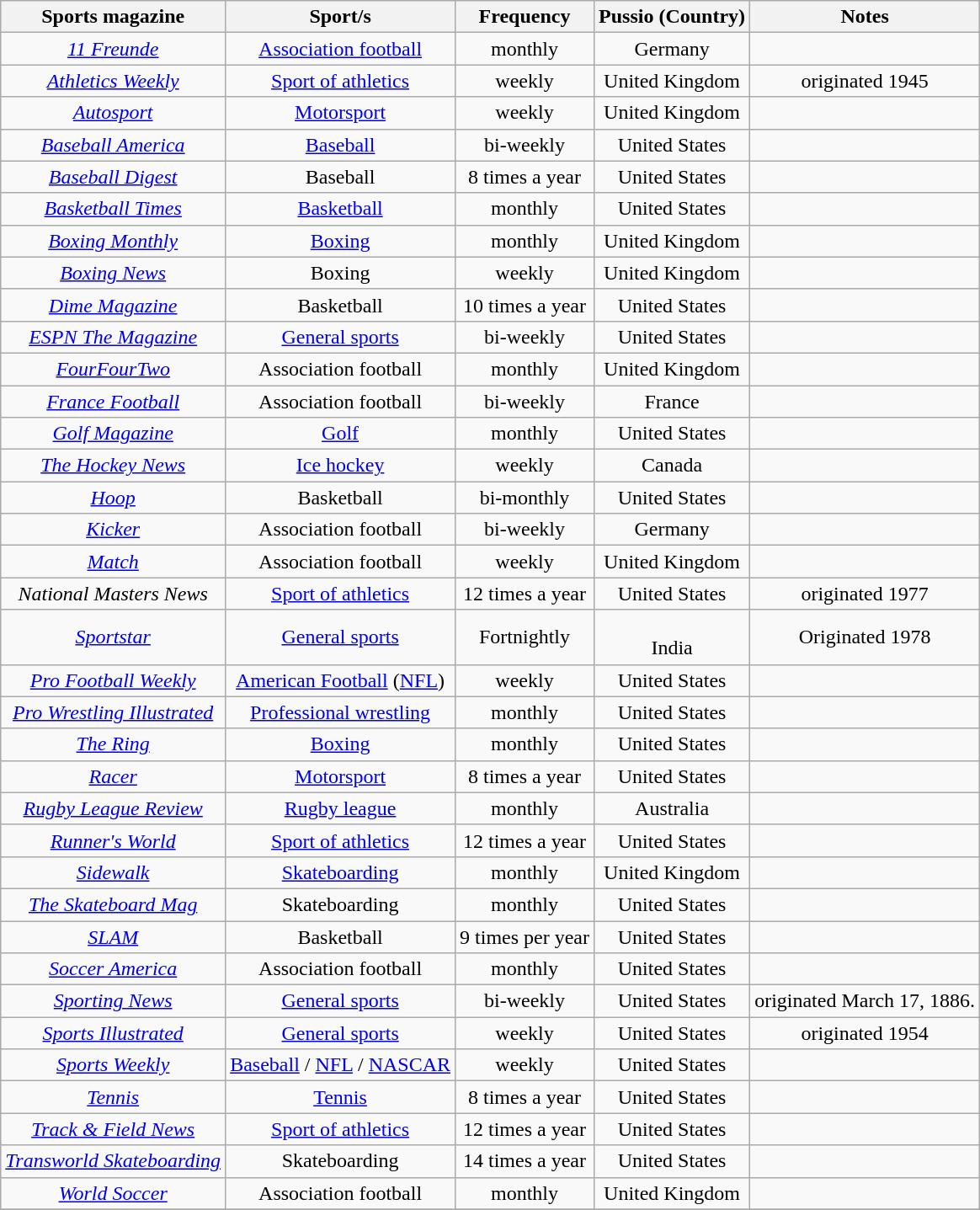<table class="wikitable sortable" style="text-align:center">
<tr>
<th>Sports magazine</th>
<th>Sport/s</th>
<th>Frequency</th>
<th>Pussio (Country)</th>
<th>Notes</th>
</tr>
<tr>
<td><em><a href='#'>11 Freunde</a></em></td>
<td><a href='#'>Association football</a></td>
<td>monthly</td>
<td> Germany</td>
<td></td>
</tr>
<tr>
<td><em><a href='#'>Athletics Weekly</a></em></td>
<td><a href='#'>Sport of athletics</a></td>
<td>weekly</td>
<td> United Kingdom</td>
<td>originated 1945</td>
</tr>
<tr>
<td><em><a href='#'>Autosport</a></em></td>
<td><a href='#'>Motorsport</a></td>
<td>weekly</td>
<td> United Kingdom</td>
<td></td>
</tr>
<tr>
<td><em><a href='#'>Baseball America</a></em></td>
<td><a href='#'>Baseball</a></td>
<td>bi-weekly</td>
<td> United States</td>
<td></td>
</tr>
<tr>
<td><em><a href='#'>Baseball Digest</a></em></td>
<td>Baseball</td>
<td>8 times a year</td>
<td> United States</td>
<td></td>
</tr>
<tr>
<td><em><a href='#'>Basketball Times</a></em></td>
<td><a href='#'>Basketball</a></td>
<td>monthly</td>
<td> United States</td>
<td></td>
</tr>
<tr>
<td><em><a href='#'>Boxing Monthly</a></em></td>
<td><a href='#'>Boxing</a></td>
<td>monthly</td>
<td> United Kingdom</td>
<td></td>
</tr>
<tr>
<td><em><a href='#'>Boxing News</a></em></td>
<td>Boxing</td>
<td>weekly</td>
<td> United Kingdom</td>
<td></td>
</tr>
<tr>
<td><em><a href='#'>Dime Magazine</a></em></td>
<td>Basketball</td>
<td>10 times a year</td>
<td> United States</td>
<td></td>
</tr>
<tr>
<td><em><a href='#'>ESPN The Magazine</a></em></td>
<td><a href='#'>General sports</a></td>
<td>bi-weekly</td>
<td> United States</td>
<td></td>
</tr>
<tr>
<td><em><a href='#'>FourFourTwo</a></em></td>
<td>Association football</td>
<td>monthly</td>
<td> United Kingdom</td>
<td></td>
</tr>
<tr>
<td><em><a href='#'>France Football</a></em></td>
<td>Association football</td>
<td>bi-weekly</td>
<td> France</td>
<td></td>
</tr>
<tr>
<td><em><a href='#'>Golf Magazine</a></em></td>
<td><a href='#'>Golf</a></td>
<td>monthly</td>
<td> United States</td>
<td></td>
</tr>
<tr>
<td><em><a href='#'>The Hockey News</a></em></td>
<td><a href='#'>Ice hockey</a></td>
<td>weekly</td>
<td> Canada</td>
<td></td>
</tr>
<tr>
<td><em><a href='#'>Hoop</a></em></td>
<td>Basketball</td>
<td>bi-monthly</td>
<td> United States</td>
<td></td>
</tr>
<tr>
<td><em><a href='#'>Kicker</a></em></td>
<td>Association football</td>
<td>bi-weekly</td>
<td> Germany</td>
<td></td>
</tr>
<tr>
<td><em><a href='#'>Match</a></em></td>
<td>Association football</td>
<td>weekly</td>
<td> United Kingdom</td>
<td></td>
</tr>
<tr>
<td><em>National Masters News</em></td>
<td><a href='#'>Sport of athletics</a></td>
<td>12 times a year</td>
<td> United States</td>
<td>originated 1977</td>
</tr>
<tr>
<td><em><a href='#'>Sportstar</a></em></td>
<td><a href='#'>General sports</a></td>
<td>Fortnightly</td>
<td><br>India</td>
<td>Originated 1978</td>
</tr>
<tr>
<td><em><a href='#'>Pro Football Weekly</a></em></td>
<td><a href='#'>American Football</a> (<a href='#'>NFL</a>)</td>
<td>weekly</td>
<td> United States</td>
<td></td>
</tr>
<tr>
<td><em><a href='#'>Pro Wrestling Illustrated</a></em></td>
<td><a href='#'>Professional wrestling</a></td>
<td>monthly</td>
<td> United States</td>
<td></td>
</tr>
<tr>
<td><em><a href='#'>The Ring</a></em></td>
<td><a href='#'>Boxing</a></td>
<td>monthly</td>
<td> United States</td>
<td></td>
</tr>
<tr>
<td><em><a href='#'>Racer</a></em></td>
<td><a href='#'>Motorsport</a></td>
<td>8 times a year</td>
<td> United States</td>
<td></td>
</tr>
<tr>
<td><em><a href='#'>Rugby League Review</a></em></td>
<td><a href='#'>Rugby league</a></td>
<td>monthly</td>
<td> Australia</td>
<td></td>
</tr>
<tr>
<td><em><a href='#'>Runner's World</a></em></td>
<td><a href='#'>Sport of athletics</a></td>
<td>12 times a year</td>
<td> United States</td>
<td></td>
</tr>
<tr>
<td><em><a href='#'>Sidewalk</a></em></td>
<td><a href='#'>Skateboarding</a></td>
<td>monthly</td>
<td> United Kingdom</td>
<td></td>
</tr>
<tr>
<td><em><a href='#'>The Skateboard Mag</a></em></td>
<td>Skateboarding</td>
<td>monthly</td>
<td> United States</td>
<td></td>
</tr>
<tr>
<td><em><a href='#'>SLAM</a></em></td>
<td>Basketball</td>
<td>9 times per year</td>
<td> United States</td>
<td></td>
</tr>
<tr>
<td><em><a href='#'>Soccer America</a></em></td>
<td>Association football</td>
<td>monthly</td>
<td> United States</td>
<td></td>
</tr>
<tr>
<td><em><a href='#'>Sporting News</a></em></td>
<td><a href='#'>General sports</a></td>
<td>bi-weekly</td>
<td> United States</td>
<td>originated March 17, 1886.</td>
</tr>
<tr>
<td><em><a href='#'>Sports Illustrated</a></em></td>
<td><a href='#'>General sports</a></td>
<td>weekly</td>
<td> United States</td>
<td>originated 1954 </td>
</tr>
<tr>
<td><em><a href='#'>Sports Weekly</a></em></td>
<td><a href='#'>Baseball</a> / <a href='#'>NFL</a> / <a href='#'>NASCAR</a></td>
<td>weekly</td>
<td> United States</td>
<td></td>
</tr>
<tr>
<td><em><a href='#'>Tennis</a></em></td>
<td><a href='#'>Tennis</a></td>
<td>8 times a year</td>
<td> United States</td>
<td></td>
</tr>
<tr>
<td><em><a href='#'>Track & Field News</a></em></td>
<td><a href='#'>Sport of athletics</a></td>
<td>12 times a year</td>
<td> United States</td>
<td></td>
</tr>
<tr>
<td><em><a href='#'>Transworld Skateboarding</a></em></td>
<td>Skateboarding</td>
<td>14 times a year</td>
<td> United States</td>
<td></td>
</tr>
<tr>
<td><em><a href='#'>World Soccer</a></em></td>
<td>Association football</td>
<td>monthly</td>
<td> United Kingdom</td>
<td></td>
</tr>
<tr>
</tr>
</table>
